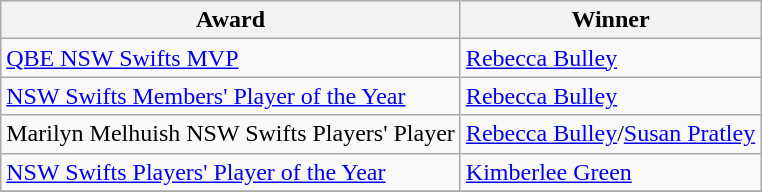<table class="wikitable collapsible">
<tr>
<th>Award</th>
<th>Winner</th>
</tr>
<tr>
<td><a href='#'>QBE NSW Swifts MVP</a></td>
<td><a href='#'>Rebecca Bulley</a></td>
</tr>
<tr>
<td><a href='#'>NSW Swifts Members' Player of the Year</a></td>
<td><a href='#'>Rebecca Bulley</a></td>
</tr>
<tr>
<td>Marilyn Melhuish NSW Swifts Players' Player</td>
<td><a href='#'>Rebecca Bulley</a>/<a href='#'>Susan Pratley</a></td>
</tr>
<tr>
<td><a href='#'>NSW Swifts Players' Player of the Year</a></td>
<td><a href='#'>Kimberlee Green</a></td>
</tr>
<tr>
</tr>
</table>
